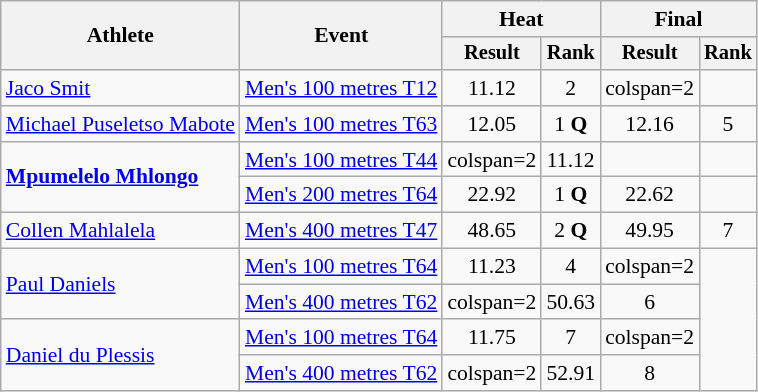<table class="wikitable" style="font-size:90%">
<tr>
<th rowspan="2">Athlete</th>
<th rowspan="2">Event</th>
<th colspan="2">Heat</th>
<th colspan="2">Final</th>
</tr>
<tr style="font-size:95%">
<th>Result</th>
<th>Rank</th>
<th>Result</th>
<th>Rank</th>
</tr>
<tr align=center>
<td align=left><a href='#'>Jaco Smit</a></td>
<td align=left><a href='#'>Men's 100 metres T12</a></td>
<td>11.12</td>
<td>2</td>
<td>colspan=2 </td>
</tr>
<tr align=center>
<td align=left><a href='#'>Michael Puseletso Mabote</a></td>
<td align=left><a href='#'>Men's 100 metres T63</a></td>
<td>12.05</td>
<td>1 <strong>Q</strong></td>
<td>12.16</td>
<td>5</td>
</tr>
<tr align=center>
<td align=left rowspan=2><strong><a href='#'>Mpumelelo Mhlongo</a></strong></td>
<td align=left><a href='#'>Men's 100 metres T44</a></td>
<td>colspan=2 </td>
<td>11.12</td>
<td></td>
</tr>
<tr align=center>
<td align=left><a href='#'>Men's 200 metres T64</a></td>
<td>22.92</td>
<td>1 <strong>Q</strong></td>
<td>22.62</td>
<td></td>
</tr>
<tr align=center>
<td align=left><a href='#'>Collen Mahlalela</a></td>
<td align=left><a href='#'>Men's 400 metres T47</a></td>
<td>48.65</td>
<td>2 <strong>Q</strong></td>
<td>49.95</td>
<td>7</td>
</tr>
<tr align=center>
<td align=left rowspan=2><a href='#'>Paul Daniels</a></td>
<td align=left><a href='#'>Men's 100 metres T64</a></td>
<td>11.23</td>
<td>4</td>
<td>colspan=2 </td>
</tr>
<tr align=center>
<td align=left><a href='#'>Men's 400 metres T62</a></td>
<td>colspan=2 </td>
<td>50.63</td>
<td>6</td>
</tr>
<tr align=center>
<td align=left rowspan=2><a href='#'>Daniel du Plessis</a></td>
<td align=left><a href='#'>Men's 100 metres T64</a></td>
<td>11.75</td>
<td>7</td>
<td>colspan=2 </td>
</tr>
<tr align=center>
<td align=left><a href='#'>Men's 400 metres T62</a></td>
<td>colspan=2 </td>
<td>52.91</td>
<td>8</td>
</tr>
</table>
